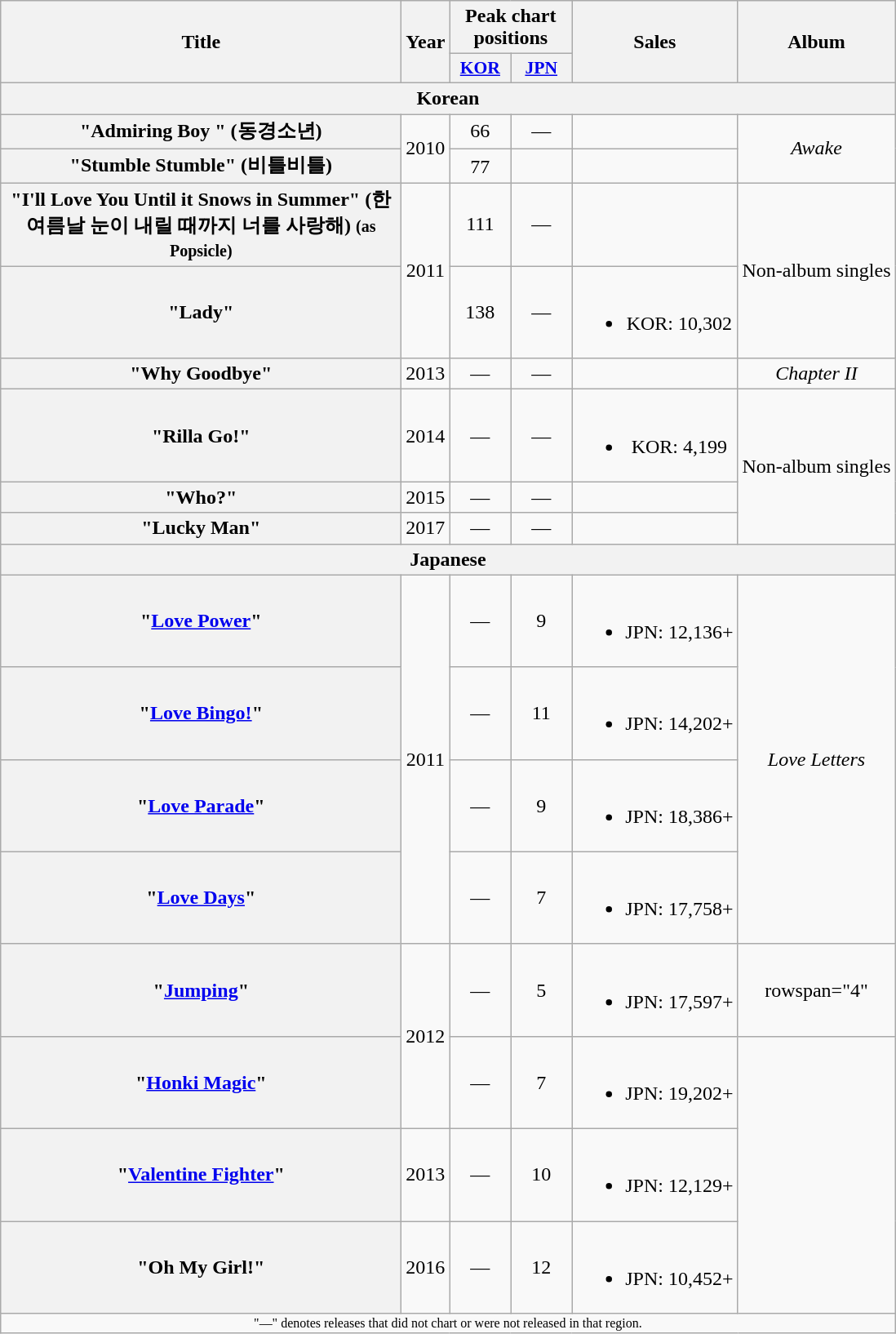<table class="wikitable plainrowheaders" style="text-align:center;">
<tr>
<th scope="col" rowspan="2" style="width:20em;">Title</th>
<th scope="col" rowspan="2">Year</th>
<th scope="col" colspan="2">Peak chart positions</th>
<th scope="col" rowspan="2">Sales</th>
<th scope="col" rowspan="2">Album</th>
</tr>
<tr>
<th scope="col" style="width:3em;font-size:90%;"><a href='#'>KOR</a><br></th>
<th scope="col" style="width:3em;font-size:90%;"><a href='#'>JPN</a><br></th>
</tr>
<tr>
<th colspan="6">Korean</th>
</tr>
<tr>
<th scope="row">"Admiring Boy " (동경소년)</th>
<td rowspan="2">2010</td>
<td>66</td>
<td>—</td>
<td></td>
<td rowspan="2"><em>Awake</em></td>
</tr>
<tr>
<th scope="row">"Stumble Stumble" (비틀비틀)</th>
<td>77</td>
<td></td>
<td></td>
</tr>
<tr>
<th scope="row">"I'll Love You Until it Snows in Summer" (한 여름날 눈이 내릴 때까지 너를 사랑해) <small>(as Popsicle)</small></th>
<td rowspan="2">2011</td>
<td>111</td>
<td>—</td>
<td></td>
<td rowspan="2">Non-album singles</td>
</tr>
<tr>
<th scope="row">"Lady"</th>
<td>138</td>
<td>—</td>
<td><br><ul><li>KOR: 10,302</li></ul></td>
</tr>
<tr>
<th scope="row">"Why Goodbye"</th>
<td>2013</td>
<td>—</td>
<td>—</td>
<td></td>
<td><em>Chapter II</em></td>
</tr>
<tr>
<th scope="row">"Rilla Go!"</th>
<td>2014</td>
<td>—</td>
<td>—</td>
<td><br><ul><li>KOR: 4,199</li></ul></td>
<td rowspan="3">Non-album singles</td>
</tr>
<tr>
<th scope="row">"Who?"</th>
<td>2015</td>
<td>—</td>
<td>—</td>
<td></td>
</tr>
<tr>
<th scope="row">"Lucky Man"</th>
<td>2017</td>
<td>—</td>
<td>—</td>
<td></td>
</tr>
<tr>
<th colspan="6">Japanese</th>
</tr>
<tr>
<th scope="row">"<a href='#'>Love Power</a>"</th>
<td rowspan="4">2011</td>
<td>—</td>
<td>9</td>
<td><br><ul><li>JPN: 12,136+</li></ul></td>
<td rowspan="4"><em>Love Letters</em></td>
</tr>
<tr>
<th scope="row">"<a href='#'>Love Bingo!</a>"</th>
<td>—</td>
<td>11</td>
<td><br><ul><li>JPN: 14,202+</li></ul></td>
</tr>
<tr>
<th scope="row">"<a href='#'>Love Parade</a>"</th>
<td>—</td>
<td>9</td>
<td><br><ul><li>JPN: 18,386+</li></ul></td>
</tr>
<tr>
<th scope="row">"<a href='#'>Love Days</a>"</th>
<td>—</td>
<td>7</td>
<td><br><ul><li>JPN: 17,758+</li></ul></td>
</tr>
<tr>
<th scope="row">"<a href='#'>Jumping</a>"</th>
<td rowspan="2">2012</td>
<td>—</td>
<td>5</td>
<td><br><ul><li>JPN: 17,597+</li></ul></td>
<td>rowspan="4" </td>
</tr>
<tr>
<th scope="row">"<a href='#'>Honki Magic</a>"</th>
<td>—</td>
<td>7</td>
<td><br><ul><li>JPN: 19,202+</li></ul></td>
</tr>
<tr>
<th scope="row">"<a href='#'>Valentine Fighter</a>"</th>
<td>2013</td>
<td>—</td>
<td>10</td>
<td><br><ul><li>JPN: 12,129+</li></ul></td>
</tr>
<tr>
<th scope="row">"Oh My Girl!"</th>
<td>2016</td>
<td>—</td>
<td>12</td>
<td><br><ul><li>JPN: 10,452+</li></ul></td>
</tr>
<tr>
<td colspan="6" style="font-size:8pt;">"—" denotes releases that did not chart or were not released in that region.</td>
</tr>
</table>
